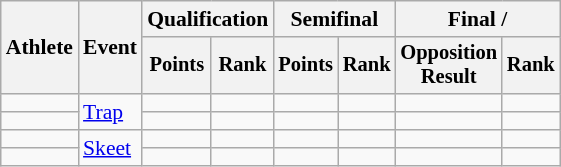<table class=wikitable style=font-size:90%;text-align:center>
<tr>
<th rowspan=2>Athlete</th>
<th rowspan=2>Event</th>
<th colspan=2>Qualification</th>
<th colspan=2>Semifinal</th>
<th colspan=2>Final / </th>
</tr>
<tr style=font-size:95%>
<th>Points</th>
<th>Rank</th>
<th>Points</th>
<th>Rank</th>
<th>Opposition<br>Result</th>
<th>Rank</th>
</tr>
<tr>
<td align=left></td>
<td align=left rowspan=2><a href='#'>Trap</a></td>
<td></td>
<td></td>
<td></td>
<td></td>
<td></td>
<td></td>
</tr>
<tr>
<td align=left></td>
<td></td>
<td></td>
<td></td>
<td></td>
<td></td>
<td></td>
</tr>
<tr>
<td align=left></td>
<td align=left rowspan=2><a href='#'>Skeet</a></td>
<td></td>
<td></td>
<td></td>
<td></td>
<td></td>
<td></td>
</tr>
<tr>
<td align=left></td>
<td></td>
<td></td>
<td></td>
<td></td>
<td></td>
<td></td>
</tr>
</table>
